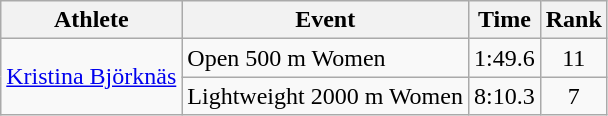<table class="wikitable">
<tr>
<th>Athlete</th>
<th>Event</th>
<th>Time</th>
<th>Rank</th>
</tr>
<tr align=center>
<td align=left rowspan=2><a href='#'>Kristina Björknäs</a></td>
<td align=left>Open 500 m Women</td>
<td>1:49.6</td>
<td>11</td>
</tr>
<tr align=center>
<td align=left>Lightweight 2000 m Women</td>
<td>8:10.3</td>
<td>7</td>
</tr>
</table>
